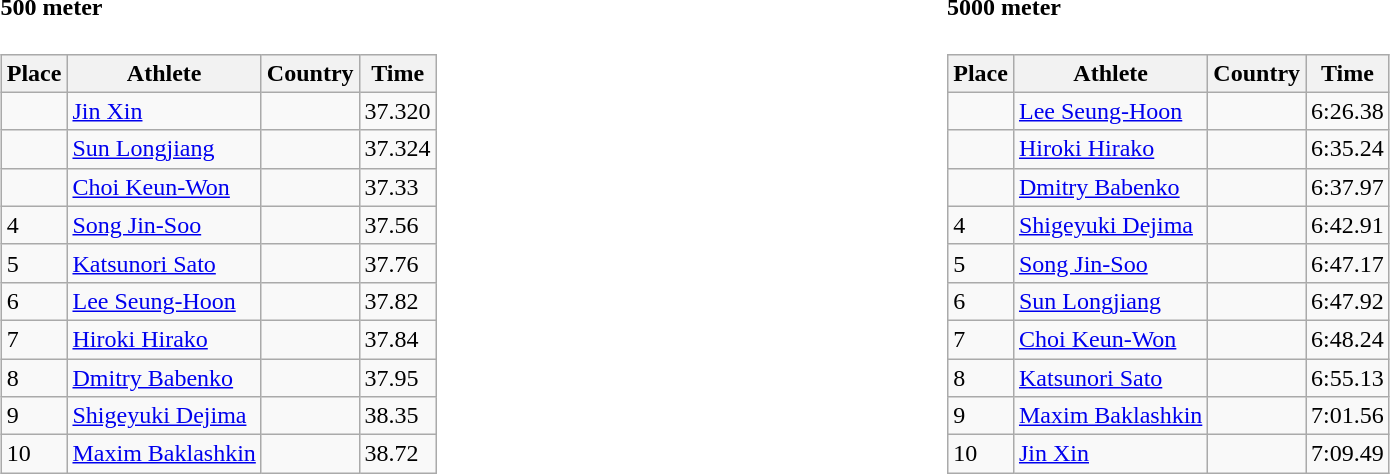<table width=100%>
<tr>
<td width=50% align=left valign=top><br><h4>500 meter</h4><table class="wikitable">
<tr>
<th>Place</th>
<th>Athlete</th>
<th>Country</th>
<th>Time</th>
</tr>
<tr>
<td></td>
<td><a href='#'>Jin Xin</a></td>
<td></td>
<td>37.320</td>
</tr>
<tr>
<td></td>
<td><a href='#'>Sun Longjiang</a></td>
<td></td>
<td>37.324</td>
</tr>
<tr>
<td></td>
<td><a href='#'>Choi Keun-Won</a></td>
<td></td>
<td>37.33</td>
</tr>
<tr>
<td>4</td>
<td><a href='#'>Song Jin-Soo</a></td>
<td></td>
<td>37.56</td>
</tr>
<tr>
<td>5</td>
<td><a href='#'>Katsunori Sato</a></td>
<td></td>
<td>37.76</td>
</tr>
<tr>
<td>6</td>
<td><a href='#'>Lee Seung-Hoon</a></td>
<td></td>
<td>37.82</td>
</tr>
<tr>
<td>7</td>
<td><a href='#'>Hiroki Hirako</a></td>
<td></td>
<td>37.84</td>
</tr>
<tr>
<td>8</td>
<td><a href='#'>Dmitry Babenko</a></td>
<td></td>
<td>37.95</td>
</tr>
<tr>
<td>9</td>
<td><a href='#'>Shigeyuki Dejima</a></td>
<td></td>
<td>38.35</td>
</tr>
<tr>
<td>10</td>
<td><a href='#'>Maxim Baklashkin</a></td>
<td></td>
<td>38.72</td>
</tr>
</table>
</td>
<td width=50% align=left valign=top><br><h4>5000 meter</h4><table class="wikitable">
<tr>
<th>Place</th>
<th>Athlete</th>
<th>Country</th>
<th>Time</th>
</tr>
<tr>
<td></td>
<td><a href='#'>Lee Seung-Hoon</a></td>
<td></td>
<td>6:26.38</td>
</tr>
<tr>
<td></td>
<td><a href='#'>Hiroki Hirako</a></td>
<td></td>
<td>6:35.24</td>
</tr>
<tr>
<td></td>
<td><a href='#'>Dmitry Babenko</a></td>
<td></td>
<td>6:37.97</td>
</tr>
<tr>
<td>4</td>
<td><a href='#'>Shigeyuki Dejima</a></td>
<td></td>
<td>6:42.91</td>
</tr>
<tr>
<td>5</td>
<td><a href='#'>Song Jin-Soo</a></td>
<td></td>
<td>6:47.17</td>
</tr>
<tr>
<td>6</td>
<td><a href='#'>Sun Longjiang</a></td>
<td></td>
<td>6:47.92</td>
</tr>
<tr>
<td>7</td>
<td><a href='#'>Choi Keun-Won</a></td>
<td></td>
<td>6:48.24</td>
</tr>
<tr>
<td>8</td>
<td><a href='#'>Katsunori Sato</a></td>
<td></td>
<td>6:55.13</td>
</tr>
<tr>
<td>9</td>
<td><a href='#'>Maxim Baklashkin</a></td>
<td></td>
<td>7:01.56</td>
</tr>
<tr>
<td>10</td>
<td><a href='#'>Jin Xin</a></td>
<td></td>
<td>7:09.49</td>
</tr>
</table>
</td>
</tr>
</table>
